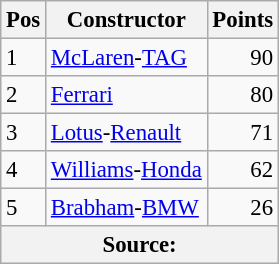<table class="wikitable" style="font-size: 95%;">
<tr>
<th>Pos</th>
<th>Constructor</th>
<th>Points</th>
</tr>
<tr>
<td>1</td>
<td> <a href='#'>McLaren</a>-<a href='#'>TAG</a></td>
<td align="right">90</td>
</tr>
<tr>
<td>2</td>
<td> <a href='#'>Ferrari</a></td>
<td align="right">80</td>
</tr>
<tr>
<td>3</td>
<td> <a href='#'>Lotus</a>-<a href='#'>Renault</a></td>
<td align="right">71</td>
</tr>
<tr>
<td>4</td>
<td> <a href='#'>Williams</a>-<a href='#'>Honda</a></td>
<td align="right">62</td>
</tr>
<tr>
<td>5</td>
<td> <a href='#'>Brabham</a>-<a href='#'>BMW</a></td>
<td align="right">26</td>
</tr>
<tr>
<th colspan=4>Source:</th>
</tr>
</table>
